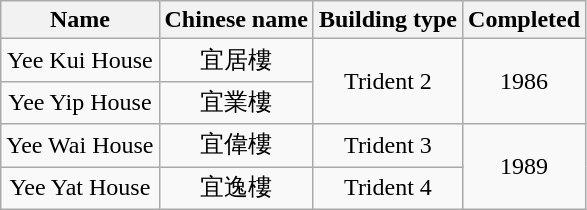<table class="wikitable" style="text-align: center">
<tr>
<th>Name</th>
<th>Chinese name</th>
<th>Building type</th>
<th>Completed</th>
</tr>
<tr>
<td>Yee Kui House</td>
<td>宜居樓</td>
<td rowspan="2">Trident 2</td>
<td rowspan="2">1986</td>
</tr>
<tr>
<td>Yee Yip House</td>
<td>宜業樓</td>
</tr>
<tr>
<td>Yee Wai House</td>
<td>宜偉樓</td>
<td>Trident 3</td>
<td rowspan="2">1989</td>
</tr>
<tr>
<td>Yee Yat House</td>
<td>宜逸樓</td>
<td>Trident 4</td>
</tr>
</table>
